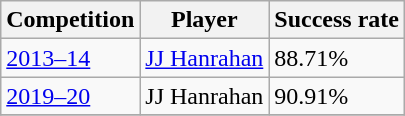<table class="wikitable sortable">
<tr>
<th>Competition</th>
<th>Player</th>
<th>Success rate</th>
</tr>
<tr>
<td><a href='#'>2013–14</a></td>
<td><a href='#'>JJ Hanrahan</a></td>
<td>88.71%</td>
</tr>
<tr>
<td><a href='#'>2019–20</a></td>
<td>JJ Hanrahan</td>
<td>90.91%</td>
</tr>
<tr>
</tr>
</table>
